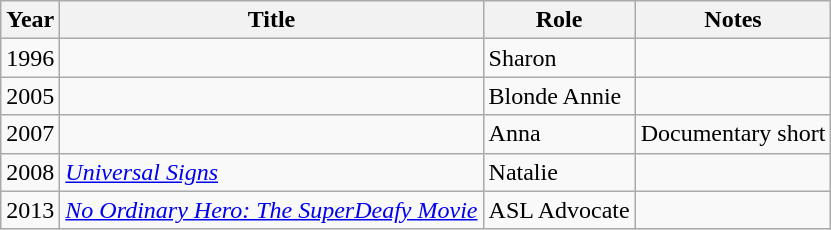<table class="wikitable sortable">
<tr>
<th>Year</th>
<th>Title</th>
<th>Role</th>
<th class="unsortable">Notes</th>
</tr>
<tr>
<td>1996</td>
<td><em></em></td>
<td>Sharon</td>
<td></td>
</tr>
<tr>
<td>2005</td>
<td><em></em></td>
<td>Blonde Annie</td>
<td></td>
</tr>
<tr>
<td>2007</td>
<td><em></em></td>
<td>Anna</td>
<td>Documentary short</td>
</tr>
<tr>
<td>2008</td>
<td><em><a href='#'>Universal Signs</a></em></td>
<td>Natalie</td>
<td></td>
</tr>
<tr>
<td>2013</td>
<td><em><a href='#'>No Ordinary Hero: The SuperDeafy Movie</a></em></td>
<td>ASL Advocate</td>
<td></td>
</tr>
</table>
